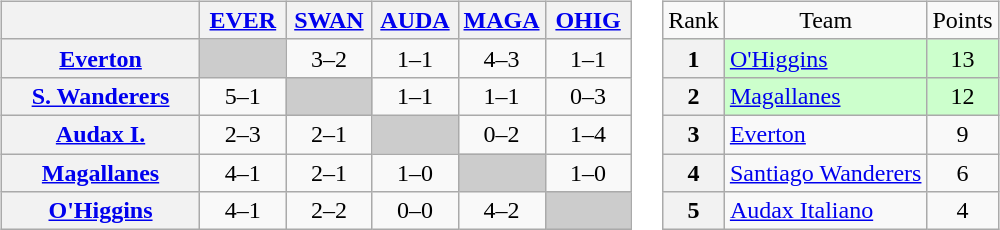<table>
<tr>
<td><br><table class="wikitable" style="text-align:center">
<tr>
<th width="125"> </th>
<th width="50"><a href='#'>EVER</a></th>
<th width="50"><a href='#'>SWAN</a></th>
<th width="50"><a href='#'>AUDA</a></th>
<th width="50"><a href='#'>MAGA</a></th>
<th width="50"><a href='#'>OHIG</a></th>
</tr>
<tr>
<th><a href='#'>Everton</a></th>
<td bgcolor="#CCCCCC"></td>
<td>3–2</td>
<td>1–1</td>
<td>4–3</td>
<td>1–1</td>
</tr>
<tr>
<th><a href='#'>S. Wanderers</a></th>
<td>5–1</td>
<td bgcolor="#CCCCCC"></td>
<td>1–1</td>
<td>1–1</td>
<td>0–3</td>
</tr>
<tr>
<th><a href='#'>Audax I.</a></th>
<td>2–3</td>
<td>2–1</td>
<td bgcolor="#CCCCCC"></td>
<td>0–2</td>
<td>1–4</td>
</tr>
<tr>
<th><a href='#'>Magallanes</a></th>
<td>4–1</td>
<td>2–1</td>
<td>1–0</td>
<td bgcolor="#CCCCCC"></td>
<td>1–0</td>
</tr>
<tr>
<th><a href='#'>O'Higgins</a></th>
<td>4–1</td>
<td>2–2</td>
<td>0–0</td>
<td>4–2</td>
<td bgcolor="#CCCCCC"></td>
</tr>
</table>
</td>
<td><br><table class="wikitable" style="text-align: center;">
<tr>
<td>Rank</td>
<td>Team</td>
<td>Points</td>
</tr>
<tr bgcolor="#ccffcc">
<th>1</th>
<td style="text-align: left;"><a href='#'>O'Higgins</a></td>
<td>13</td>
</tr>
<tr bgcolor="#ccffcc">
<th>2</th>
<td style="text-align: left;"><a href='#'>Magallanes</a></td>
<td>12</td>
</tr>
<tr>
<th>3</th>
<td style="text-align: left;"><a href='#'>Everton</a></td>
<td>9</td>
</tr>
<tr>
<th>4</th>
<td style="text-align: left;"><a href='#'>Santiago Wanderers</a></td>
<td>6</td>
</tr>
<tr>
<th>5</th>
<td style="text-align: left;"><a href='#'>Audax Italiano</a></td>
<td>4</td>
</tr>
</table>
</td>
</tr>
</table>
